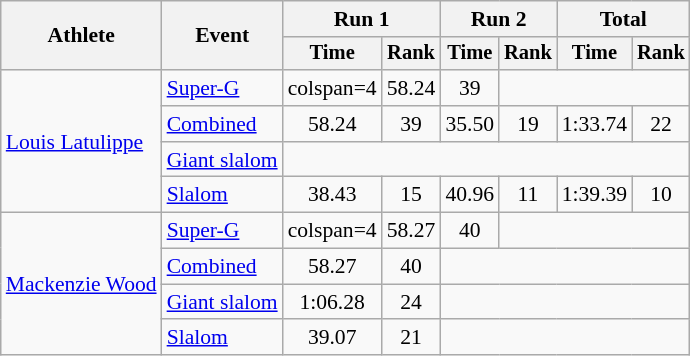<table class="wikitable" style="font-size:90%">
<tr>
<th rowspan=2>Athlete</th>
<th rowspan=2>Event</th>
<th colspan=2>Run 1</th>
<th colspan=2>Run 2</th>
<th colspan=2>Total</th>
</tr>
<tr style="font-size:95%">
<th>Time</th>
<th>Rank</th>
<th>Time</th>
<th>Rank</th>
<th>Time</th>
<th>Rank</th>
</tr>
<tr align=center>
<td align="left" rowspan="4"><a href='#'>Louis Latulippe</a></td>
<td align="left"><a href='#'>Super-G</a></td>
<td>colspan=4</td>
<td>58.24</td>
<td>39</td>
</tr>
<tr align=center>
<td align="left"><a href='#'>Combined</a></td>
<td>58.24</td>
<td>39</td>
<td>35.50</td>
<td>19</td>
<td>1:33.74</td>
<td>22</td>
</tr>
<tr align=center>
<td align="left"><a href='#'>Giant slalom</a></td>
<td colspan=6></td>
</tr>
<tr align=center>
<td align="left"><a href='#'>Slalom</a></td>
<td>38.43</td>
<td>15</td>
<td>40.96</td>
<td>11</td>
<td>1:39.39</td>
<td>10</td>
</tr>
<tr align=center>
<td align="left" rowspan="4"><a href='#'>Mackenzie Wood</a></td>
<td align="left"><a href='#'>Super-G</a></td>
<td>colspan=4</td>
<td>58.27</td>
<td>40</td>
</tr>
<tr align=center>
<td align="left"><a href='#'>Combined</a></td>
<td>58.27</td>
<td>40</td>
<td colspan=4></td>
</tr>
<tr align=center>
<td align="left"><a href='#'>Giant slalom</a></td>
<td>1:06.28</td>
<td>24</td>
<td colspan=4></td>
</tr>
<tr align=center>
<td align="left"><a href='#'>Slalom</a></td>
<td>39.07</td>
<td>21</td>
<td colspan=4></td>
</tr>
</table>
